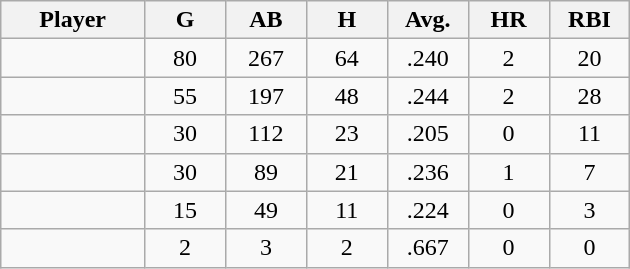<table class="wikitable sortable">
<tr>
<th bgcolor="#DDDDFF" width="16%">Player</th>
<th bgcolor="#DDDDFF" width="9%">G</th>
<th bgcolor="#DDDDFF" width="9%">AB</th>
<th bgcolor="#DDDDFF" width="9%">H</th>
<th bgcolor="#DDDDFF" width="9%">Avg.</th>
<th bgcolor="#DDDDFF" width="9%">HR</th>
<th bgcolor="#DDDDFF" width="9%">RBI</th>
</tr>
<tr align="center">
<td></td>
<td>80</td>
<td>267</td>
<td>64</td>
<td>.240</td>
<td>2</td>
<td>20</td>
</tr>
<tr align="center">
<td></td>
<td>55</td>
<td>197</td>
<td>48</td>
<td>.244</td>
<td>2</td>
<td>28</td>
</tr>
<tr align="center">
<td></td>
<td>30</td>
<td>112</td>
<td>23</td>
<td>.205</td>
<td>0</td>
<td>11</td>
</tr>
<tr align="center">
<td></td>
<td>30</td>
<td>89</td>
<td>21</td>
<td>.236</td>
<td>1</td>
<td>7</td>
</tr>
<tr align="center">
<td></td>
<td>15</td>
<td>49</td>
<td>11</td>
<td>.224</td>
<td>0</td>
<td>3</td>
</tr>
<tr align="center">
<td></td>
<td>2</td>
<td>3</td>
<td>2</td>
<td>.667</td>
<td>0</td>
<td>0</td>
</tr>
</table>
